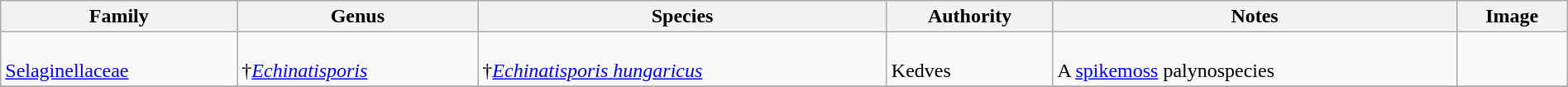<table class="wikitable" align="center" width="100%">
<tr>
<th>Family</th>
<th>Genus</th>
<th>Species</th>
<th>Authority</th>
<th>Notes</th>
<th>Image</th>
</tr>
<tr>
<td><br><a href='#'>Selaginellaceae</a></td>
<td><br>†<em><a href='#'>Echinatisporis</a></em></td>
<td><br>†<em><a href='#'>Echinatisporis hungaricus</a></em></td>
<td><br>Kedves</td>
<td><br>A <a href='#'>spikemoss</a> palynospecies</td>
<td></td>
</tr>
<tr>
</tr>
</table>
